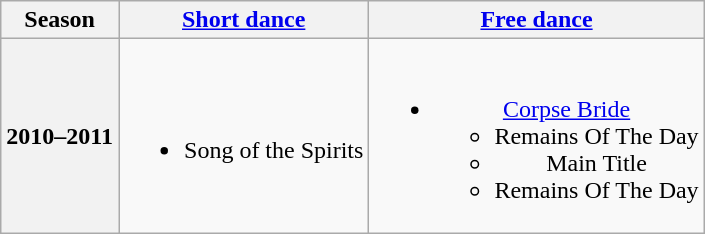<table class=wikitable style=text-align:center>
<tr>
<th>Season</th>
<th><a href='#'>Short dance</a></th>
<th><a href='#'>Free dance</a></th>
</tr>
<tr>
<th>2010–2011 <br> </th>
<td><br><ul><li> Song of the Spirits</li></ul></td>
<td><br><ul><li><a href='#'>Corpse Bride</a> <br><ul><li>Remains Of The Day</li><li>Main Title</li><li>Remains Of The Day</li></ul></li></ul></td>
</tr>
</table>
